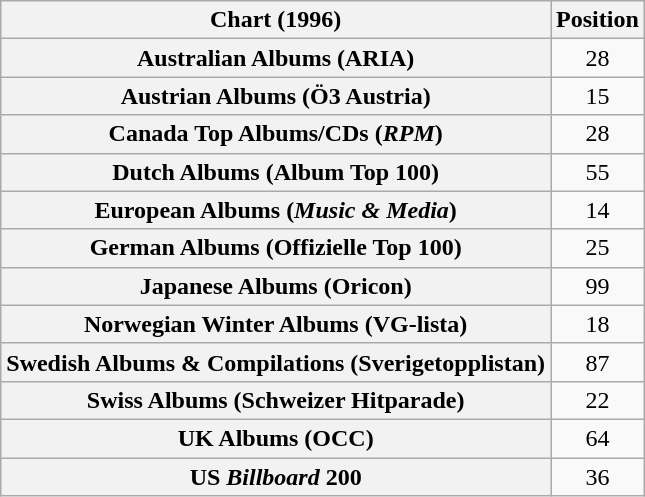<table class="wikitable sortable plainrowheaders" style="text-align:center;">
<tr>
<th scope="col">Chart (1996)</th>
<th scope="col">Position</th>
</tr>
<tr>
<th scope="row">Australian Albums (ARIA)</th>
<td>28</td>
</tr>
<tr>
<th scope="row">Austrian Albums (Ö3 Austria)</th>
<td>15</td>
</tr>
<tr>
<th scope="row">Canada Top Albums/CDs (<em>RPM</em>)</th>
<td>28</td>
</tr>
<tr>
<th scope="row">Dutch Albums (Album Top 100)</th>
<td>55</td>
</tr>
<tr>
<th scope="row">European Albums (<em>Music & Media</em>)</th>
<td>14</td>
</tr>
<tr>
<th scope="row">German Albums (Offizielle Top 100)</th>
<td>25</td>
</tr>
<tr>
<th scope="row">Japanese Albums (Oricon)</th>
<td>99</td>
</tr>
<tr>
<th scope="row">Norwegian Winter Albums (VG-lista)</th>
<td>18</td>
</tr>
<tr>
<th scope="row">Swedish Albums & Compilations (Sverigetopplistan)</th>
<td>87</td>
</tr>
<tr>
<th scope="row">Swiss Albums (Schweizer Hitparade)</th>
<td>22</td>
</tr>
<tr>
<th scope="row">UK Albums (OCC)</th>
<td>64</td>
</tr>
<tr>
<th scope="row">US <em>Billboard</em> 200</th>
<td>36</td>
</tr>
</table>
